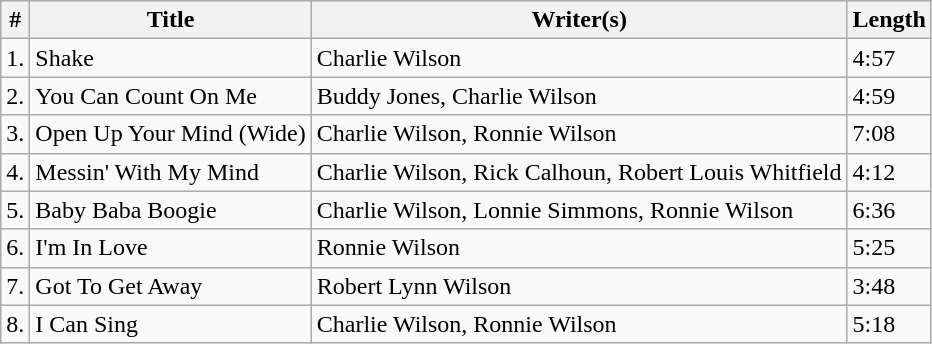<table class="wikitable">
<tr>
<th>#</th>
<th>Title</th>
<th>Writer(s)</th>
<th>Length</th>
</tr>
<tr>
<td>1.</td>
<td>Shake</td>
<td>Charlie Wilson</td>
<td>4:57</td>
</tr>
<tr>
<td>2.</td>
<td>You Can Count On Me</td>
<td>Buddy Jones, Charlie Wilson</td>
<td>4:59</td>
</tr>
<tr>
<td>3.</td>
<td>Open Up Your Mind (Wide)</td>
<td>Charlie Wilson, Ronnie Wilson</td>
<td>7:08</td>
</tr>
<tr>
<td>4.</td>
<td>Messin' With My Mind</td>
<td>Charlie Wilson, Rick Calhoun, Robert Louis Whitfield</td>
<td>4:12</td>
</tr>
<tr>
<td>5.</td>
<td>Baby Baba Boogie</td>
<td>Charlie Wilson, Lonnie Simmons, Ronnie Wilson</td>
<td>6:36</td>
</tr>
<tr>
<td>6.</td>
<td>I'm In Love</td>
<td>Ronnie Wilson</td>
<td>5:25</td>
</tr>
<tr>
<td>7.</td>
<td>Got To Get Away</td>
<td>Robert Lynn Wilson</td>
<td>3:48</td>
</tr>
<tr>
<td>8.</td>
<td>I Can Sing</td>
<td>Charlie Wilson, Ronnie Wilson</td>
<td>5:18</td>
</tr>
</table>
